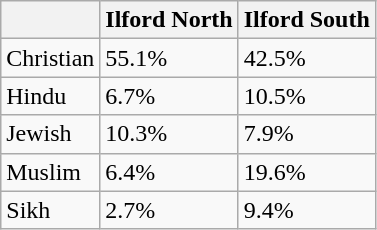<table class="wikitable">
<tr>
<th></th>
<th>Ilford North</th>
<th>Ilford South</th>
</tr>
<tr>
<td>Christian</td>
<td>55.1%</td>
<td>42.5%</td>
</tr>
<tr>
<td>Hindu</td>
<td>6.7%</td>
<td>10.5%</td>
</tr>
<tr>
<td>Jewish</td>
<td>10.3%</td>
<td>7.9%</td>
</tr>
<tr>
<td>Muslim</td>
<td>6.4%</td>
<td>19.6%</td>
</tr>
<tr>
<td>Sikh</td>
<td>2.7%</td>
<td>9.4%</td>
</tr>
</table>
